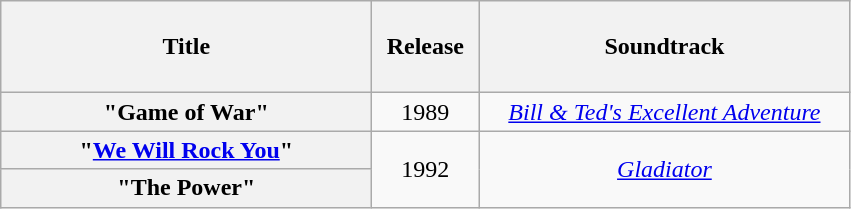<table class="wikitable plainrowheaders" style="text-align:center;">
<tr>
<th scope="col" style="width:15em;"><br>Title<br><br></th>
<th scope="col" style="width:4em;">Release</th>
<th scope="col" style="width:15em;">Soundtrack</th>
</tr>
<tr>
<th scope="row">"Game of War"</th>
<td>1989</td>
<td><em><a href='#'>Bill & Ted's Excellent Adventure</a></em></td>
</tr>
<tr>
<th scope="row">"<a href='#'>We Will Rock You</a>"</th>
<td rowspan="2">1992</td>
<td rowspan="2"><em><a href='#'>Gladiator</a></em></td>
</tr>
<tr>
<th scope="row">"The Power"</th>
</tr>
</table>
